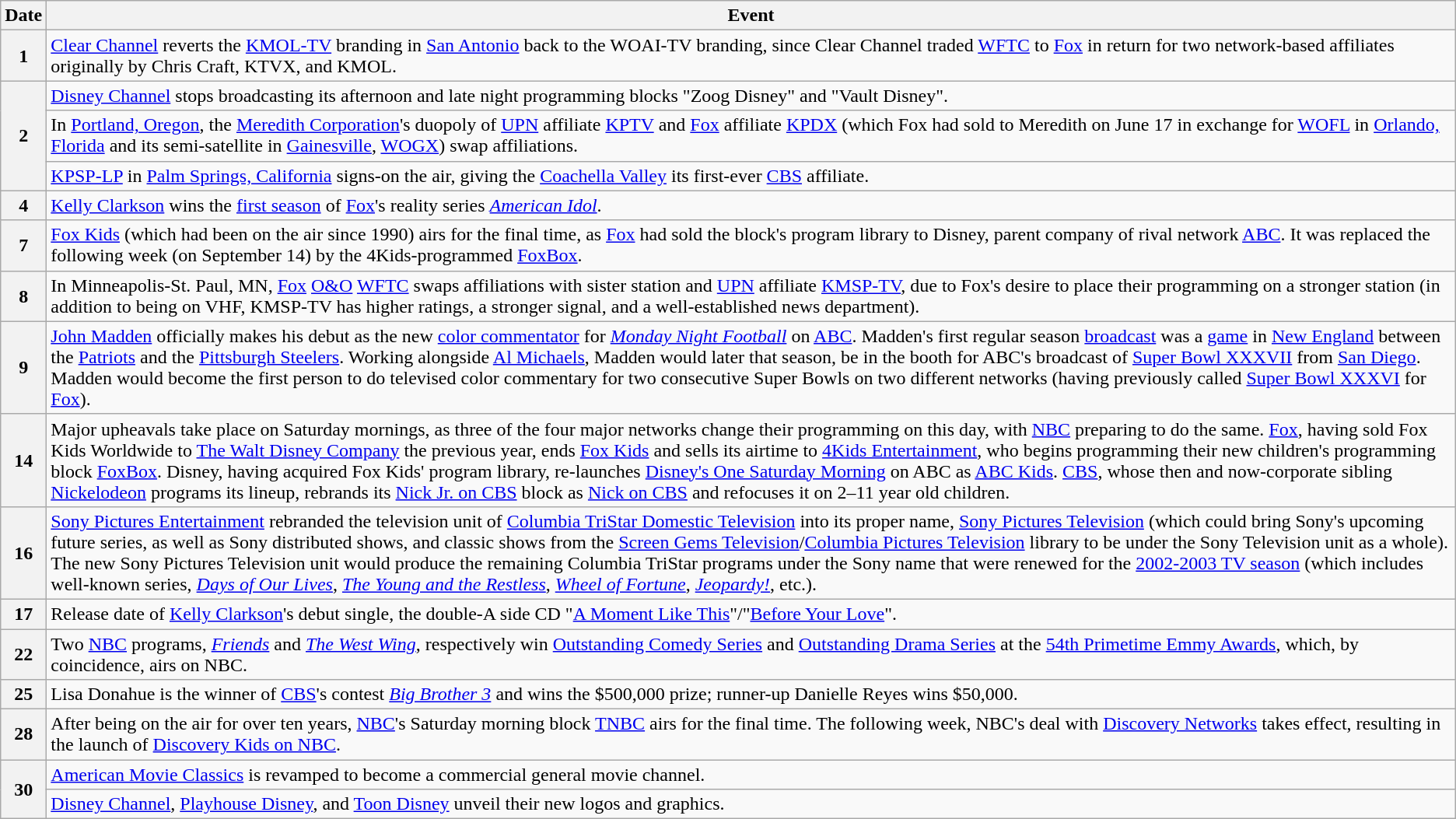<table class="wikitable">
<tr>
<th>Date</th>
<th>Event</th>
</tr>
<tr>
<th>1</th>
<td><a href='#'>Clear Channel</a> reverts the <a href='#'>KMOL-TV</a> branding in <a href='#'>San Antonio</a> back to the WOAI-TV branding, since Clear Channel traded <a href='#'>WFTC</a> to <a href='#'>Fox</a> in return for two network-based affiliates originally by Chris Craft, KTVX, and KMOL.</td>
</tr>
<tr>
<th rowspan="3">2</th>
<td><a href='#'>Disney Channel</a> stops broadcasting its afternoon and late night programming blocks "Zoog Disney" and "Vault Disney".</td>
</tr>
<tr>
<td>In <a href='#'>Portland, Oregon</a>, the <a href='#'>Meredith Corporation</a>'s duopoly of <a href='#'>UPN</a> affiliate <a href='#'>KPTV</a> and <a href='#'>Fox</a> affiliate <a href='#'>KPDX</a> (which Fox had sold to Meredith on June 17 in exchange for <a href='#'>WOFL</a> in <a href='#'>Orlando, Florida</a> and its semi-satellite in <a href='#'>Gainesville</a>, <a href='#'>WOGX</a>) swap affiliations.</td>
</tr>
<tr>
<td><a href='#'>KPSP-LP</a> in <a href='#'>Palm Springs, California</a> signs-on the air, giving the <a href='#'>Coachella Valley</a> its first-ever <a href='#'>CBS</a> affiliate.</td>
</tr>
<tr>
<th>4</th>
<td><a href='#'>Kelly Clarkson</a> wins the <a href='#'>first season</a> of <a href='#'>Fox</a>'s reality series <em><a href='#'>American Idol</a></em>.</td>
</tr>
<tr>
<th>7</th>
<td><a href='#'>Fox Kids</a> (which had been on the air since 1990) airs for the final time, as <a href='#'>Fox</a> had sold the block's program library to Disney, parent company of rival network <a href='#'>ABC</a>. It was replaced the following week (on September 14) by the 4Kids-programmed <a href='#'>FoxBox</a>.</td>
</tr>
<tr>
<th>8</th>
<td>In Minneapolis-St. Paul, MN, <a href='#'>Fox</a> <a href='#'>O&O</a> <a href='#'>WFTC</a> swaps affiliations with sister station and <a href='#'>UPN</a> affiliate <a href='#'>KMSP-TV</a>, due to Fox's desire to place their programming on a stronger station (in addition to being on VHF, KMSP-TV has higher ratings, a stronger signal, and a well-established news department).</td>
</tr>
<tr>
<th>9</th>
<td><a href='#'>John Madden</a> officially makes his debut as the new <a href='#'>color commentator</a> for <em><a href='#'>Monday Night Football</a></em> on <a href='#'>ABC</a>. Madden's first regular season <a href='#'>broadcast</a> was a <a href='#'>game</a> in <a href='#'>New England</a> between the <a href='#'>Patriots</a> and the <a href='#'>Pittsburgh Steelers</a>. Working alongside <a href='#'>Al Michaels</a>, Madden would later that season, be in the booth for ABC's broadcast of <a href='#'>Super Bowl XXXVII</a> from <a href='#'>San Diego</a>. Madden would become the first person to do televised color commentary for two consecutive Super Bowls on two different networks (having previously called <a href='#'>Super Bowl XXXVI</a> for <a href='#'>Fox</a>).</td>
</tr>
<tr>
<th>14</th>
<td>Major upheavals take place on Saturday mornings, as three of the four major networks change their programming on this day, with <a href='#'>NBC</a> preparing to do the same. <a href='#'>Fox</a>, having sold Fox Kids Worldwide to <a href='#'>The Walt Disney Company</a> the previous year, ends <a href='#'>Fox Kids</a> and sells its airtime to <a href='#'>4Kids Entertainment</a>, who begins programming their new children's programming block <a href='#'>FoxBox</a>. Disney, having acquired Fox Kids' program library, re-launches <a href='#'>Disney's One Saturday Morning</a> on ABC as <a href='#'>ABC Kids</a>. <a href='#'>CBS</a>, whose then and now-corporate sibling <a href='#'>Nickelodeon</a> programs its lineup, rebrands its <a href='#'>Nick Jr. on CBS</a> block as <a href='#'>Nick on CBS</a> and refocuses it on 2–11 year old children.</td>
</tr>
<tr>
<th>16</th>
<td><a href='#'>Sony Pictures Entertainment</a> rebranded the television unit of <a href='#'>Columbia TriStar Domestic Television</a> into its proper name, <a href='#'>Sony Pictures Television</a> (which could bring Sony's upcoming future series, as well as Sony distributed shows, and classic shows from the <a href='#'>Screen Gems Television</a>/<a href='#'>Columbia Pictures Television</a> library to be under the Sony Television unit as a whole). The new Sony Pictures Television unit would produce the remaining Columbia TriStar programs under the Sony name that were renewed for the <a href='#'>2002-2003 TV season</a> (which includes well-known series, <em><a href='#'>Days of Our Lives</a></em>, <em><a href='#'>The Young and the Restless</a></em>, <em><a href='#'>Wheel of Fortune</a></em>, <em><a href='#'>Jeopardy!</a></em>, etc.).</td>
</tr>
<tr>
<th>17</th>
<td>Release date of <a href='#'>Kelly Clarkson</a>'s debut single, the double-A side CD "<a href='#'>A Moment Like This</a>"/"<a href='#'>Before Your Love</a>".</td>
</tr>
<tr>
<th>22</th>
<td>Two <a href='#'>NBC</a> programs, <em><a href='#'>Friends</a></em> and <em><a href='#'>The West Wing</a></em>, respectively win <a href='#'>Outstanding Comedy Series</a> and <a href='#'>Outstanding Drama Series</a> at the <a href='#'>54th Primetime Emmy Awards</a>, which, by coincidence, airs on NBC.</td>
</tr>
<tr>
<th>25</th>
<td>Lisa Donahue is the winner of <a href='#'>CBS</a>'s contest <em><a href='#'>Big Brother 3</a></em> and wins the $500,000 prize; runner-up Danielle Reyes wins $50,000.</td>
</tr>
<tr>
<th>28</th>
<td>After being on the air for over ten years, <a href='#'>NBC</a>'s Saturday morning block <a href='#'>TNBC</a> airs for the final time. The following week, NBC's deal with <a href='#'>Discovery Networks</a> takes effect, resulting in the launch of <a href='#'>Discovery Kids on NBC</a>.</td>
</tr>
<tr>
<th rowspan="2">30</th>
<td><a href='#'>American Movie Classics</a> is revamped to become a commercial general movie channel.</td>
</tr>
<tr>
<td><a href='#'>Disney Channel</a>, <a href='#'>Playhouse Disney</a>, and <a href='#'>Toon Disney</a> unveil their new logos and graphics.</td>
</tr>
</table>
